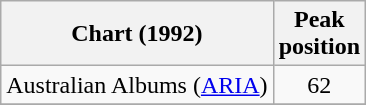<table class="wikitable sortable">
<tr>
<th>Chart (1992)</th>
<th>Peak<br>position</th>
</tr>
<tr>
<td>Australian Albums (<a href='#'>ARIA</a>)</td>
<td style="text-align:center;">62</td>
</tr>
<tr>
</tr>
</table>
